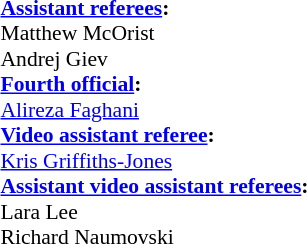<table style="width:100%; font-size:90%;">
<tr>
<td><br><strong><a href='#'>Assistant referees</a>:</strong>
<br>Matthew McOrist
<br>Andrej Giev
<br><strong><a href='#'>Fourth official</a>:</strong>
<br><a href='#'>Alireza Faghani</a>
<br><strong><a href='#'>Video assistant referee</a>:</strong>
<br><a href='#'>Kris Griffiths-Jones</a>
<br><strong><a href='#'>Assistant video assistant referees</a>:</strong>
<br>Lara Lee
<br>Richard Naumovski</td>
</tr>
</table>
